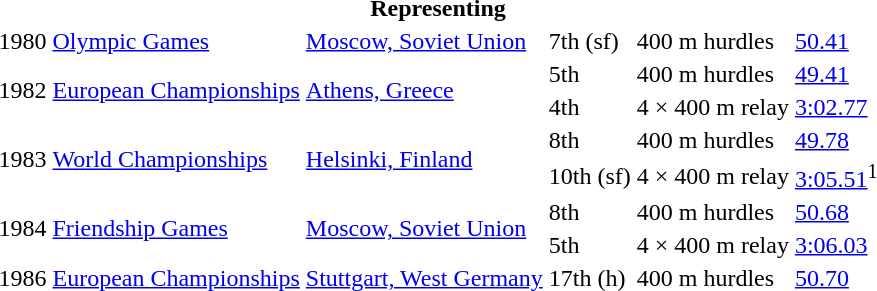<table>
<tr>
<th colspan="6">Representing </th>
</tr>
<tr>
<td>1980</td>
<td><a href='#'>Olympic Games</a></td>
<td><a href='#'>Moscow, Soviet Union</a></td>
<td>7th (sf)</td>
<td>400 m hurdles</td>
<td><a href='#'>50.41</a></td>
</tr>
<tr>
<td rowspan=2>1982</td>
<td rowspan=2><a href='#'>European Championships</a></td>
<td rowspan=2><a href='#'>Athens, Greece</a></td>
<td>5th</td>
<td>400 m hurdles</td>
<td><a href='#'>49.41</a></td>
</tr>
<tr>
<td>4th</td>
<td>4 × 400 m relay</td>
<td><a href='#'>3:02.77</a></td>
</tr>
<tr>
<td rowspan=2>1983</td>
<td rowspan=2><a href='#'>World Championships</a></td>
<td rowspan=2><a href='#'>Helsinki, Finland</a></td>
<td>8th</td>
<td>400 m hurdles</td>
<td><a href='#'>49.78</a></td>
</tr>
<tr>
<td>10th (sf)</td>
<td>4 × 400 m relay</td>
<td><a href='#'>3:05.51</a><sup>1</sup></td>
</tr>
<tr>
<td rowspan=2>1984</td>
<td rowspan=2><a href='#'>Friendship Games</a></td>
<td rowspan=2><a href='#'>Moscow, Soviet Union</a></td>
<td>8th</td>
<td>400 m hurdles</td>
<td><a href='#'>50.68</a></td>
</tr>
<tr>
<td>5th</td>
<td>4 × 400 m relay</td>
<td><a href='#'>3:06.03</a></td>
</tr>
<tr>
<td>1986</td>
<td><a href='#'>European Championships</a></td>
<td><a href='#'>Stuttgart, West Germany</a></td>
<td>17th (h)</td>
<td>400 m hurdles</td>
<td><a href='#'>50.70</a></td>
</tr>
</table>
